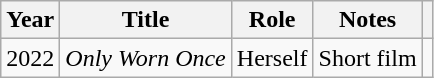<table class="wikitable plainrowheaders" style="text-align:left;">
<tr>
<th>Year</th>
<th>Title</th>
<th>Role</th>
<th>Notes</th>
<th></th>
</tr>
<tr>
<td>2022</td>
<td><em>Only Worn Once</em></td>
<td>Herself</td>
<td>Short film</td>
<td></td>
</tr>
</table>
